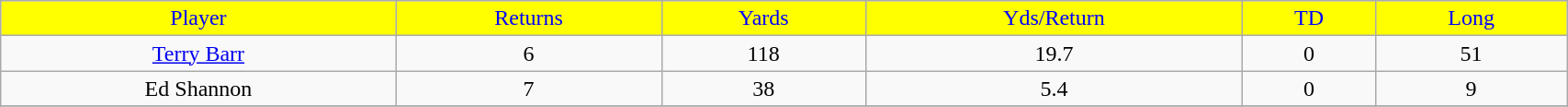<table class="wikitable" width="90%">
<tr align="center" style="background:yellow;color:blue;">
<td>Player</td>
<td>Returns</td>
<td>Yards</td>
<td>Yds/Return</td>
<td>TD</td>
<td>Long</td>
</tr>
<tr align="center" bgcolor="">
<td><a href='#'>Terry Barr</a></td>
<td>6</td>
<td>118</td>
<td>19.7</td>
<td>0</td>
<td>51</td>
</tr>
<tr align="center" bgcolor="">
<td>Ed Shannon</td>
<td>7</td>
<td>38</td>
<td>5.4</td>
<td>0</td>
<td>9</td>
</tr>
<tr>
</tr>
</table>
